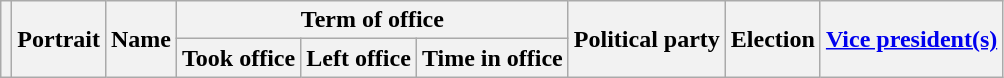<table class="wikitable" style="text-align:center;">
<tr>
<th rowspan=2></th>
<th rowspan=2>Portrait</th>
<th rowspan=2>Name<br></th>
<th colspan=3>Term of office</th>
<th rowspan=2>Political party</th>
<th rowspan=2>Election</th>
<th rowspan=2><a href='#'>Vice president(s)</a></th>
</tr>
<tr>
<th>Took office</th>
<th>Left office</th>
<th>Time in office<br>








</th>
</tr>
</table>
